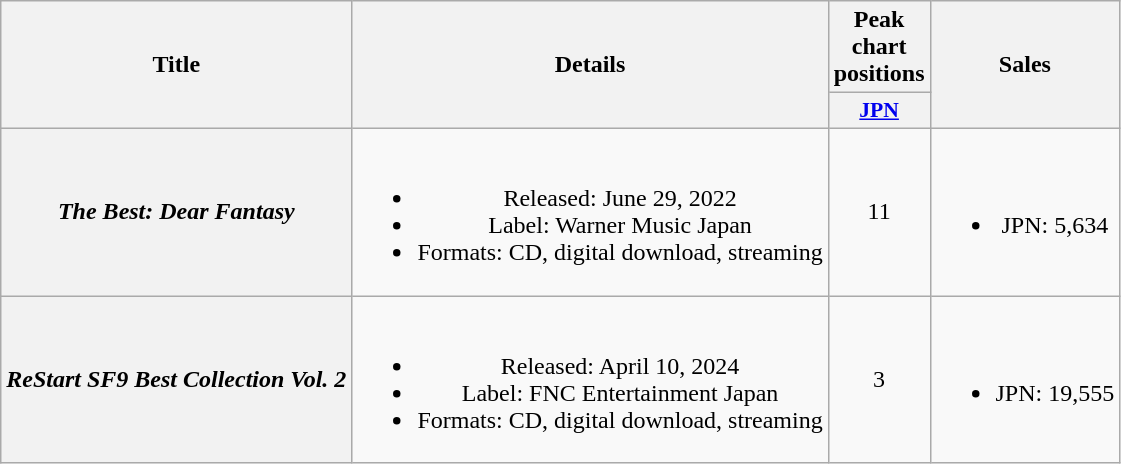<table class="wikitable plainrowheaders" style="text-align:center">
<tr>
<th scope="col" rowspan="2">Title</th>
<th scope="col" rowspan="2">Details</th>
<th scope="col" colspan="1">Peak chart positions</th>
<th scope="col" rowspan="2">Sales</th>
</tr>
<tr>
<th scope="col" style="width:3em;font-size:90%"><a href='#'>JPN</a><br></th>
</tr>
<tr>
<th scope="row"><em>The Best: Dear Fantasy</em></th>
<td><br><ul><li>Released: June 29, 2022 </li><li>Label: Warner Music Japan</li><li>Formats: CD, digital download, streaming</li></ul></td>
<td>11</td>
<td><br><ul><li>JPN: 5,634</li></ul></td>
</tr>
<tr>
<th scope="row"><em>ReStart SF9 Best Collection Vol. 2</em></th>
<td><br><ul><li>Released: April 10, 2024 </li><li>Label: FNC Entertainment Japan</li><li>Formats: CD, digital download, streaming</li></ul></td>
<td>3</td>
<td><br><ul><li>JPN: 19,555</li></ul></td>
</tr>
</table>
